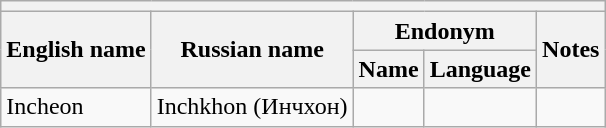<table class="wikitable sortable">
<tr>
<th colspan="5"></th>
</tr>
<tr>
<th rowspan="2">English name</th>
<th rowspan="2">Russian name</th>
<th colspan="2">Endonym</th>
<th rowspan="2">Notes</th>
</tr>
<tr>
<th>Name</th>
<th>Language</th>
</tr>
<tr>
<td>Incheon</td>
<td>Inchkhon (Инчхон)</td>
<td></td>
<td></td>
<td></td>
</tr>
</table>
